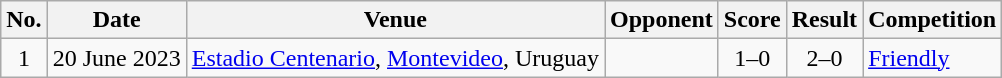<table class="wikitable sortable">
<tr>
<th scope="col">No.</th>
<th scope="col">Date</th>
<th scope="col">Venue</th>
<th scope="col">Opponent</th>
<th scope="col">Score</th>
<th scope="col">Result</th>
<th scope="col">Competition</th>
</tr>
<tr>
<td align="center">1</td>
<td>20 June 2023</td>
<td><a href='#'>Estadio Centenario</a>, <a href='#'>Montevideo</a>, Uruguay</td>
<td></td>
<td align="center">1–0</td>
<td align="center">2–0</td>
<td><a href='#'>Friendly</a></td>
</tr>
</table>
